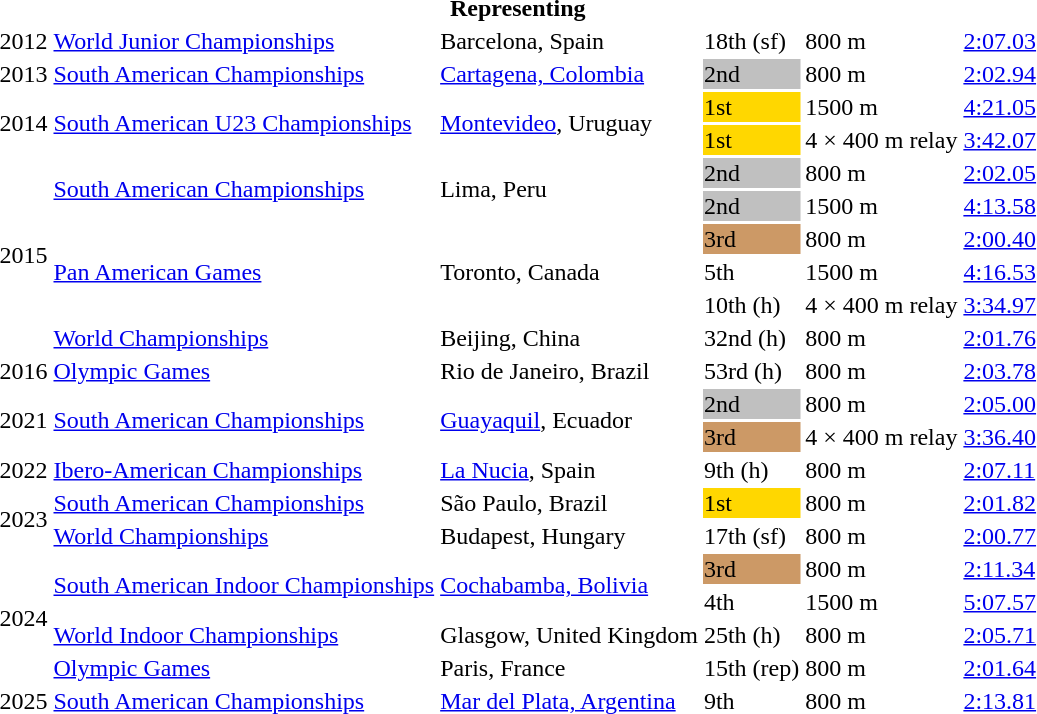<table>
<tr>
<th colspan="6">Representing </th>
</tr>
<tr>
<td>2012</td>
<td><a href='#'>World Junior Championships</a></td>
<td>Barcelona, Spain</td>
<td>18th (sf)</td>
<td>800 m</td>
<td><a href='#'>2:07.03</a></td>
</tr>
<tr>
<td>2013</td>
<td><a href='#'>South American Championships</a></td>
<td><a href='#'>Cartagena, Colombia</a></td>
<td bgcolor=silver>2nd</td>
<td>800 m</td>
<td><a href='#'>2:02.94</a></td>
</tr>
<tr>
<td rowspan=2>2014</td>
<td rowspan=2><a href='#'>South American U23 Championships</a></td>
<td rowspan=2><a href='#'>Montevideo</a>, Uruguay</td>
<td bgcolor=gold>1st</td>
<td>1500 m</td>
<td><a href='#'>4:21.05</a></td>
</tr>
<tr>
<td bgcolor=gold>1st</td>
<td>4 × 400 m relay</td>
<td><a href='#'>3:42.07</a></td>
</tr>
<tr>
<td rowspan=6>2015</td>
<td rowspan=2><a href='#'>South American Championships</a></td>
<td rowspan=2>Lima, Peru</td>
<td bgcolor=silver>2nd</td>
<td>800 m</td>
<td><a href='#'>2:02.05</a></td>
</tr>
<tr>
<td bgcolor=silver>2nd</td>
<td>1500 m</td>
<td><a href='#'>4:13.58</a></td>
</tr>
<tr>
<td rowspan=3><a href='#'>Pan American Games</a></td>
<td rowspan=3>Toronto, Canada</td>
<td bgcolor=cc9966>3rd</td>
<td>800 m</td>
<td><a href='#'>2:00.40</a></td>
</tr>
<tr>
<td>5th</td>
<td>1500 m</td>
<td><a href='#'>4:16.53</a></td>
</tr>
<tr>
<td>10th (h)</td>
<td>4 × 400 m relay</td>
<td><a href='#'>3:34.97</a></td>
</tr>
<tr>
<td><a href='#'>World Championships</a></td>
<td>Beijing, China</td>
<td>32nd (h)</td>
<td>800 m</td>
<td><a href='#'>2:01.76</a></td>
</tr>
<tr>
<td>2016</td>
<td><a href='#'>Olympic Games</a></td>
<td>Rio de Janeiro, Brazil</td>
<td>53rd (h)</td>
<td>800 m</td>
<td><a href='#'>2:03.78</a></td>
</tr>
<tr>
<td rowspan=2>2021</td>
<td rowspan=2><a href='#'>South American Championships</a></td>
<td rowspan=2><a href='#'>Guayaquil</a>, Ecuador</td>
<td bgcolor=silver>2nd</td>
<td>800 m</td>
<td><a href='#'>2:05.00</a></td>
</tr>
<tr>
<td bgcolor=cc9966>3rd</td>
<td>4 × 400 m relay</td>
<td><a href='#'>3:36.40</a></td>
</tr>
<tr>
<td>2022</td>
<td><a href='#'>Ibero-American Championships</a></td>
<td><a href='#'>La Nucia</a>, Spain</td>
<td>9th (h)</td>
<td>800 m</td>
<td><a href='#'>2:07.11</a></td>
</tr>
<tr>
<td rowspan=2>2023</td>
<td><a href='#'>South American Championships</a></td>
<td>São Paulo, Brazil</td>
<td bgcolor=gold>1st</td>
<td>800 m</td>
<td><a href='#'>2:01.82</a></td>
</tr>
<tr>
<td><a href='#'>World Championships</a></td>
<td>Budapest, Hungary</td>
<td>17th (sf)</td>
<td>800 m</td>
<td><a href='#'>2:00.77</a></td>
</tr>
<tr>
<td rowspan=4>2024</td>
<td rowspan=2><a href='#'>South American Indoor Championships</a></td>
<td rowspan=2><a href='#'>Cochabamba, Bolivia</a></td>
<td bgcolor=cc9966>3rd</td>
<td>800 m</td>
<td><a href='#'>2:11.34</a></td>
</tr>
<tr>
<td>4th</td>
<td>1500 m</td>
<td><a href='#'>5:07.57</a></td>
</tr>
<tr>
<td><a href='#'>World Indoor Championships</a></td>
<td>Glasgow, United Kingdom</td>
<td>25th (h)</td>
<td>800 m</td>
<td><a href='#'>2:05.71</a></td>
</tr>
<tr>
<td><a href='#'>Olympic Games</a></td>
<td>Paris, France</td>
<td>15th (rep)</td>
<td>800 m</td>
<td><a href='#'>2:01.64</a></td>
</tr>
<tr>
<td>2025</td>
<td><a href='#'>South American Championships</a></td>
<td><a href='#'>Mar del Plata, Argentina</a></td>
<td>9th</td>
<td>800 m</td>
<td><a href='#'>2:13.81</a></td>
</tr>
</table>
